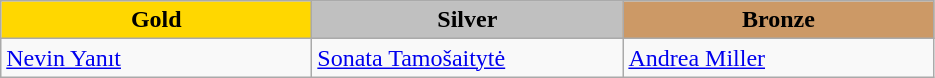<table class="wikitable" style="text-align:left">
<tr align="center">
<td width=200 bgcolor=gold><strong>Gold</strong></td>
<td width=200 bgcolor=silver><strong>Silver</strong></td>
<td width=200 bgcolor=CC9966><strong>Bronze</strong></td>
</tr>
<tr>
<td><a href='#'>Nevin Yanıt</a><br><em></em></td>
<td><a href='#'>Sonata Tamošaitytė</a><br><em></em></td>
<td><a href='#'>Andrea Miller</a><br><em></em></td>
</tr>
</table>
